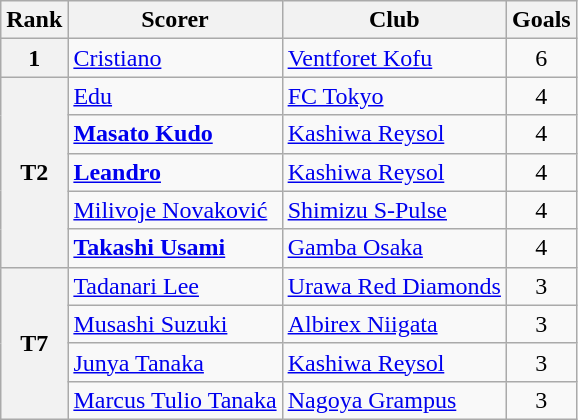<table class="wikitable">
<tr>
<th>Rank</th>
<th>Scorer</th>
<th>Club</th>
<th>Goals</th>
</tr>
<tr>
<th>1</th>
<td> <a href='#'>Cristiano</a></td>
<td><a href='#'>Ventforet Kofu</a></td>
<td style="text-align:center;">6</td>
</tr>
<tr>
<th rowspan=5>T2</th>
<td> <a href='#'>Edu</a></td>
<td><a href='#'>FC Tokyo</a></td>
<td style="text-align:center;">4</td>
</tr>
<tr>
<td> <strong><a href='#'>Masato Kudo</a></strong></td>
<td><a href='#'>Kashiwa Reysol</a></td>
<td style="text-align:center;">4</td>
</tr>
<tr>
<td> <strong><a href='#'>Leandro</a></strong></td>
<td><a href='#'>Kashiwa Reysol</a></td>
<td style="text-align:center;">4</td>
</tr>
<tr>
<td> <a href='#'>Milivoje Novaković</a></td>
<td><a href='#'>Shimizu S-Pulse</a></td>
<td style="text-align:center;">4</td>
</tr>
<tr>
<td> <strong><a href='#'>Takashi Usami</a></strong></td>
<td><a href='#'>Gamba Osaka</a></td>
<td style="text-align:center;">4</td>
</tr>
<tr>
<th rowspan=4>T7</th>
<td> <a href='#'>Tadanari Lee</a></td>
<td><a href='#'>Urawa Red Diamonds</a></td>
<td style="text-align:center;">3</td>
</tr>
<tr>
<td> <a href='#'>Musashi Suzuki</a></td>
<td><a href='#'>Albirex Niigata</a></td>
<td style="text-align:center;">3</td>
</tr>
<tr>
<td> <a href='#'>Junya Tanaka</a></td>
<td><a href='#'>Kashiwa Reysol</a></td>
<td style="text-align:center;">3</td>
</tr>
<tr>
<td> <a href='#'>Marcus Tulio Tanaka</a></td>
<td><a href='#'>Nagoya Grampus</a></td>
<td style="text-align:center;">3</td>
</tr>
</table>
